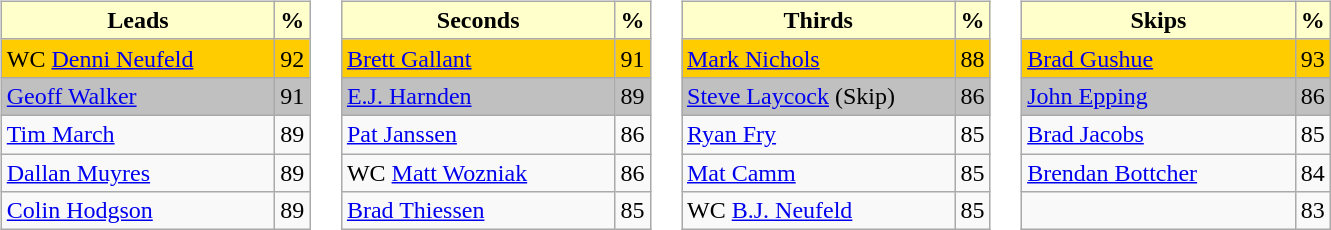<table>
<tr>
<td valign=top><br><table class="wikitable">
<tr>
<th style="background:#ffc; width:175px;">Leads</th>
<th style="background:#ffc;">%</th>
</tr>
<tr bgcolor=#ffcc00>
<td>WC <a href='#'>Denni Neufeld</a></td>
<td>92</td>
</tr>
<tr bgcolor=#c0c0c0>
<td> <a href='#'>Geoff Walker</a></td>
<td>91</td>
</tr>
<tr>
<td> <a href='#'>Tim March</a></td>
<td>89</td>
</tr>
<tr>
<td> <a href='#'>Dallan Muyres</a></td>
<td>89</td>
</tr>
<tr>
<td> <a href='#'>Colin Hodgson</a></td>
<td>89</td>
</tr>
</table>
</td>
<td valign=top><br><table class="wikitable">
<tr>
<th style="background:#ffc; width:175px;">Seconds</th>
<th style="background:#ffc;">%</th>
</tr>
<tr bgcolor=#ffcc00>
<td> <a href='#'>Brett Gallant</a></td>
<td>91</td>
</tr>
<tr bgcolor=#c0c0c0>
<td> <a href='#'>E.J. Harnden</a></td>
<td>89</td>
</tr>
<tr>
<td> <a href='#'>Pat Janssen</a></td>
<td>86</td>
</tr>
<tr>
<td>WC <a href='#'>Matt Wozniak</a></td>
<td>86</td>
</tr>
<tr>
<td> <a href='#'>Brad Thiessen</a></td>
<td>85</td>
</tr>
</table>
</td>
<td valign=top><br><table class="wikitable">
<tr>
<th style="background:#ffc; width:175px;">Thirds</th>
<th style="background:#ffc;">%</th>
</tr>
<tr bgcolor=#ffcc00>
<td> <a href='#'>Mark Nichols</a></td>
<td>88</td>
</tr>
<tr bgcolor=#c0c0c0>
<td> <a href='#'>Steve Laycock</a> (Skip)</td>
<td>86</td>
</tr>
<tr>
<td> <a href='#'>Ryan Fry</a></td>
<td>85</td>
</tr>
<tr>
<td> <a href='#'>Mat Camm</a></td>
<td>85</td>
</tr>
<tr>
<td>WC <a href='#'>B.J. Neufeld</a></td>
<td>85</td>
</tr>
</table>
</td>
<td valign=top><br><table class="wikitable">
<tr>
<th style="background:#ffc; width:175px;">Skips</th>
<th style="background:#ffc;">%</th>
</tr>
<tr bgcolor=#ffcc00>
<td> <a href='#'>Brad Gushue</a></td>
<td>93</td>
</tr>
<tr bgcolor=#c0c0c0>
<td> <a href='#'>John Epping</a></td>
<td>86</td>
</tr>
<tr>
<td> <a href='#'>Brad Jacobs</a></td>
<td>85</td>
</tr>
<tr>
<td> <a href='#'>Brendan Bottcher</a></td>
<td>84</td>
</tr>
<tr>
<td></td>
<td>83</td>
</tr>
</table>
</td>
</tr>
</table>
